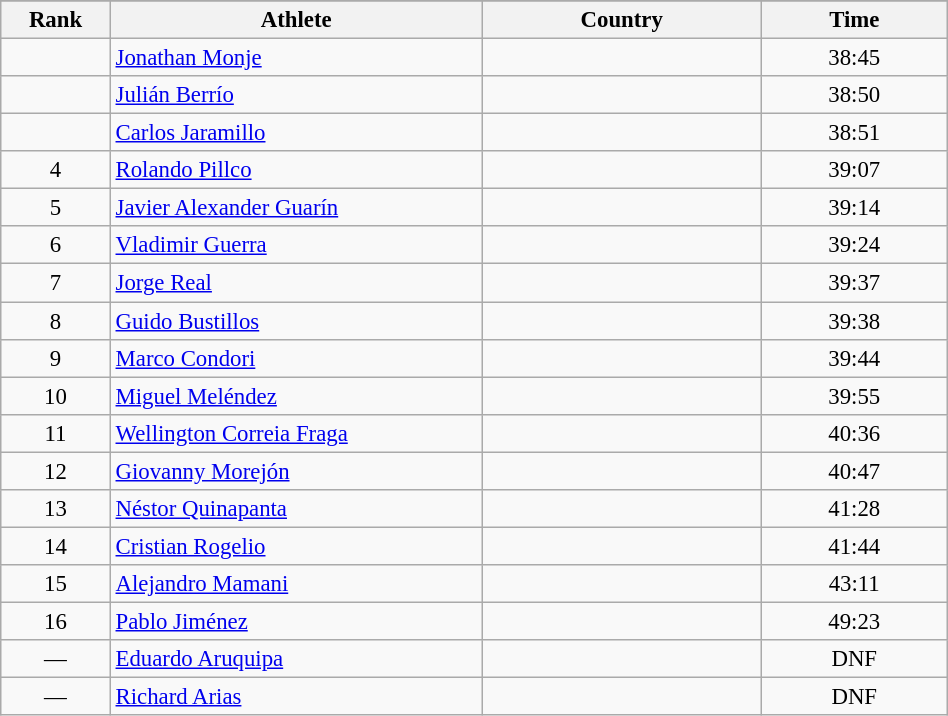<table class="wikitable sortable" style=" text-align:center; font-size:95%;" width="50%">
<tr>
</tr>
<tr>
<th width=5%>Rank</th>
<th width=20%>Athlete</th>
<th width=15%>Country</th>
<th width=10%>Time</th>
</tr>
<tr>
<td align=center></td>
<td align=left><a href='#'>Jonathan Monje</a></td>
<td align=left></td>
<td>38:45</td>
</tr>
<tr>
<td align=center></td>
<td align=left><a href='#'>Julián Berrío</a></td>
<td align=left></td>
<td>38:50</td>
</tr>
<tr>
<td align=center></td>
<td align=left><a href='#'>Carlos Jaramillo</a></td>
<td align=left></td>
<td>38:51</td>
</tr>
<tr>
<td align=center>4</td>
<td align=left><a href='#'>Rolando Pillco</a></td>
<td align=left></td>
<td>39:07</td>
</tr>
<tr>
<td align=center>5</td>
<td align=left><a href='#'>Javier Alexander Guarín</a></td>
<td align=left></td>
<td>39:14</td>
</tr>
<tr>
<td align=center>6</td>
<td align=left><a href='#'>Vladimir Guerra</a></td>
<td align=left></td>
<td>39:24</td>
</tr>
<tr>
<td align=center>7</td>
<td align=left><a href='#'>Jorge Real</a></td>
<td align=left></td>
<td>39:37</td>
</tr>
<tr>
<td align=center>8</td>
<td align=left><a href='#'>Guido Bustillos</a></td>
<td align=left></td>
<td>39:38</td>
</tr>
<tr>
<td align=center>9</td>
<td align=left><a href='#'>Marco Condori</a></td>
<td align=left></td>
<td>39:44</td>
</tr>
<tr>
<td align=center>10</td>
<td align=left><a href='#'>Miguel Meléndez</a></td>
<td align=left></td>
<td>39:55</td>
</tr>
<tr>
<td align=center>11</td>
<td align=left><a href='#'>Wellington Correia Fraga</a></td>
<td align=left></td>
<td>40:36</td>
</tr>
<tr>
<td align=center>12</td>
<td align=left><a href='#'>Giovanny Morejón</a></td>
<td align=left></td>
<td>40:47</td>
</tr>
<tr>
<td align=center>13</td>
<td align=left><a href='#'>Néstor Quinapanta</a></td>
<td align=left></td>
<td>41:28</td>
</tr>
<tr>
<td align=center>14</td>
<td align=left><a href='#'>Cristian Rogelio</a></td>
<td align=left></td>
<td>41:44</td>
</tr>
<tr>
<td align=center>15</td>
<td align=left><a href='#'>Alejandro Mamani</a></td>
<td align=left></td>
<td>43:11</td>
</tr>
<tr>
<td align=center>16</td>
<td align=left><a href='#'>Pablo Jiménez</a></td>
<td align=left></td>
<td>49:23</td>
</tr>
<tr>
<td align=center>—</td>
<td align=left><a href='#'>Eduardo Aruquipa</a></td>
<td align=left></td>
<td>DNF</td>
</tr>
<tr>
<td align=center>—</td>
<td align=left><a href='#'>Richard Arias</a></td>
<td align=left></td>
<td>DNF</td>
</tr>
</table>
